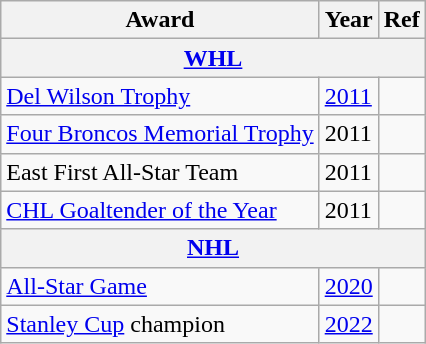<table class="wikitable">
<tr>
<th>Award</th>
<th>Year</th>
<th>Ref</th>
</tr>
<tr>
<th colspan="3"><a href='#'>WHL</a></th>
</tr>
<tr>
<td><a href='#'>Del Wilson Trophy</a></td>
<td><a href='#'>2011</a></td>
<td></td>
</tr>
<tr>
<td><a href='#'>Four Broncos Memorial Trophy</a></td>
<td>2011</td>
<td></td>
</tr>
<tr>
<td>East First All-Star Team</td>
<td>2011</td>
<td></td>
</tr>
<tr>
<td><a href='#'>CHL Goaltender of the Year</a></td>
<td>2011</td>
<td></td>
</tr>
<tr>
<th colspan="3"><a href='#'>NHL</a></th>
</tr>
<tr>
<td><a href='#'>All-Star Game</a></td>
<td><a href='#'>2020</a></td>
<td></td>
</tr>
<tr>
<td><a href='#'>Stanley Cup</a> champion</td>
<td><a href='#'>2022</a></td>
<td></td>
</tr>
</table>
